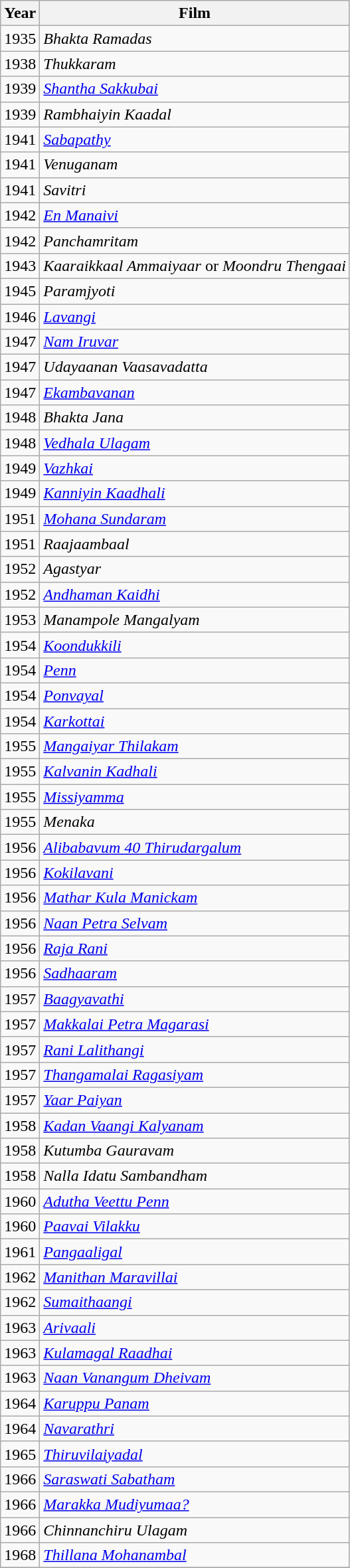<table class="wikitable">
<tr>
<th>Year</th>
<th>Film</th>
</tr>
<tr>
<td>1935</td>
<td><em>Bhakta Ramadas</em></td>
</tr>
<tr>
<td>1938</td>
<td><em>Thukkaram</em></td>
</tr>
<tr>
<td>1939</td>
<td><em><a href='#'>Shantha Sakkubai</a></em></td>
</tr>
<tr>
<td>1939</td>
<td><em>Rambhaiyin Kaadal</em></td>
</tr>
<tr>
<td>1941</td>
<td><em><a href='#'>Sabapathy</a></em></td>
</tr>
<tr>
<td>1941</td>
<td><em>Venuganam</em></td>
</tr>
<tr>
<td>1941</td>
<td><em>Savitri</em></td>
</tr>
<tr>
<td>1942</td>
<td><em><a href='#'>En Manaivi</a></em></td>
</tr>
<tr>
<td>1942</td>
<td><em>Panchamritam</em></td>
</tr>
<tr>
<td>1943</td>
<td><em>Kaaraikkaal Ammaiyaar</em> or <em>Moondru Thengaai</em></td>
</tr>
<tr>
<td>1945</td>
<td><em>Paramjyoti</em></td>
</tr>
<tr>
<td>1946</td>
<td><em><a href='#'>Lavangi</a></em></td>
</tr>
<tr>
<td>1947</td>
<td><em><a href='#'>Nam Iruvar</a></em></td>
</tr>
<tr>
<td>1947</td>
<td><em>Udayaanan Vaasavadatta</em></td>
</tr>
<tr>
<td>1947</td>
<td><em><a href='#'>Ekambavanan</a></em></td>
</tr>
<tr>
<td>1948</td>
<td><em>Bhakta Jana</em></td>
</tr>
<tr>
<td>1948</td>
<td><em> <a href='#'>Vedhala Ulagam</a></em></td>
</tr>
<tr>
<td>1949</td>
<td><em><a href='#'>Vazhkai</a></em></td>
</tr>
<tr>
<td>1949</td>
<td><em><a href='#'>Kanniyin Kaadhali</a></em></td>
</tr>
<tr>
<td>1951</td>
<td><em><a href='#'>Mohana Sundaram</a></em></td>
</tr>
<tr>
<td>1951</td>
<td><em>Raajaambaal</em></td>
</tr>
<tr>
<td>1952</td>
<td><em>Agastyar</em></td>
</tr>
<tr>
<td>1952</td>
<td><em><a href='#'>Andhaman Kaidhi</a></em></td>
</tr>
<tr>
<td>1953</td>
<td><em>Manampole Mangalyam</em></td>
</tr>
<tr>
<td>1954</td>
<td><em><a href='#'>Koondukkili</a></em></td>
</tr>
<tr>
<td>1954</td>
<td><em><a href='#'>Penn</a></em></td>
</tr>
<tr>
<td>1954</td>
<td><em><a href='#'>Ponvayal</a></em></td>
</tr>
<tr>
<td>1954</td>
<td><em><a href='#'>Karkottai</a></em></td>
</tr>
<tr>
<td>1955</td>
<td><em><a href='#'>Mangaiyar Thilakam</a></em></td>
</tr>
<tr>
<td>1955</td>
<td><em><a href='#'>Kalvanin Kadhali</a></em></td>
</tr>
<tr>
<td>1955</td>
<td><em><a href='#'>Missiyamma</a></em></td>
</tr>
<tr>
<td>1955</td>
<td><em>Menaka</em></td>
</tr>
<tr>
<td>1956</td>
<td><em><a href='#'>Alibabavum 40 Thirudargalum</a></em></td>
</tr>
<tr>
<td>1956</td>
<td><em><a href='#'>Kokilavani</a></em></td>
</tr>
<tr>
<td>1956</td>
<td><em><a href='#'>Mathar Kula Manickam</a></em></td>
</tr>
<tr>
<td>1956</td>
<td><em><a href='#'>Naan Petra Selvam</a></em></td>
</tr>
<tr>
<td>1956</td>
<td><em><a href='#'>Raja Rani</a></em></td>
</tr>
<tr>
<td>1956</td>
<td><em><a href='#'>Sadhaaram</a></em></td>
</tr>
<tr>
<td>1957</td>
<td><em><a href='#'>Baagyavathi</a></em></td>
</tr>
<tr>
<td>1957</td>
<td><em><a href='#'>Makkalai Petra Magarasi</a></em></td>
</tr>
<tr>
<td>1957</td>
<td><em><a href='#'>Rani Lalithangi</a></em></td>
</tr>
<tr>
<td>1957</td>
<td><em><a href='#'>Thangamalai Ragasiyam</a></em></td>
</tr>
<tr>
<td>1957</td>
<td><em><a href='#'>Yaar Paiyan</a></em></td>
</tr>
<tr>
<td>1958</td>
<td><em><a href='#'>Kadan Vaangi Kalyanam</a></em></td>
</tr>
<tr>
<td>1958</td>
<td><em>Kutumba Gauravam</em></td>
</tr>
<tr>
<td>1958</td>
<td><em>Nalla Idatu Sambandham</em></td>
</tr>
<tr>
<td>1960</td>
<td><em><a href='#'>Adutha Veettu Penn</a></em></td>
</tr>
<tr>
<td>1960</td>
<td><em><a href='#'>Paavai Vilakku</a></em></td>
</tr>
<tr>
<td>1961</td>
<td><em><a href='#'>Pangaaligal</a></em></td>
</tr>
<tr>
<td>1962</td>
<td><em><a href='#'>Manithan Maravillai</a></em></td>
</tr>
<tr>
<td>1962</td>
<td><em><a href='#'>Sumaithaangi</a></em></td>
</tr>
<tr>
<td>1963</td>
<td><em><a href='#'>Arivaali</a></em></td>
</tr>
<tr>
<td>1963</td>
<td><em><a href='#'>Kulamagal Raadhai</a></em></td>
</tr>
<tr>
<td>1963</td>
<td><em><a href='#'>Naan Vanangum Dheivam</a></em></td>
</tr>
<tr>
<td>1964</td>
<td><em><a href='#'>Karuppu Panam</a></em></td>
</tr>
<tr>
<td>1964</td>
<td><em><a href='#'>Navarathri</a></em></td>
</tr>
<tr>
<td>1965</td>
<td><em><a href='#'>Thiruvilaiyadal</a></em></td>
</tr>
<tr>
<td>1966</td>
<td><em><a href='#'>Saraswati Sabatham</a></em></td>
</tr>
<tr>
<td>1966</td>
<td><em><a href='#'>Marakka Mudiyumaa?</a></em></td>
</tr>
<tr>
<td>1966</td>
<td><em>Chinnanchiru Ulagam</em></td>
</tr>
<tr>
<td>1968</td>
<td><em><a href='#'>Thillana Mohanambal</a></em></td>
</tr>
<tr>
</tr>
</table>
